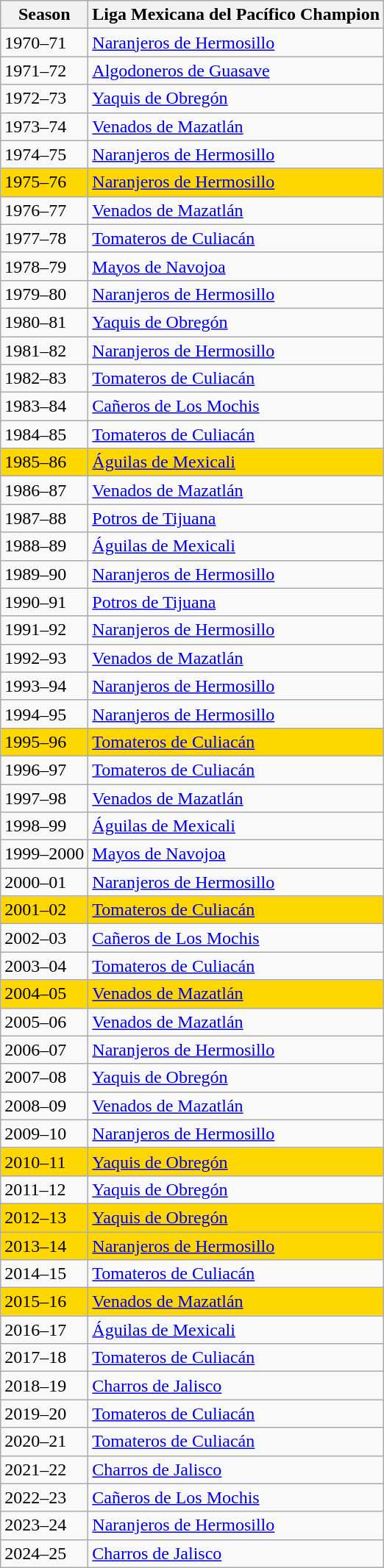<table class="wikitable">
<tr>
<th>Season</th>
<th>Liga Mexicana del Pacífico Champion</th>
</tr>
<tr>
<td>1970–71</td>
<td><a href='#'>Naranjeros de Hermosillo</a></td>
</tr>
<tr>
<td>1971–72</td>
<td><a href='#'>Algodoneros de Guasave</a></td>
</tr>
<tr>
<td>1972–73</td>
<td><a href='#'>Yaquis de Obregón</a></td>
</tr>
<tr>
<td>1973–74</td>
<td><a href='#'>Venados de Mazatlán</a></td>
</tr>
<tr>
<td>1974–75</td>
<td><a href='#'>Naranjeros de Hermosillo</a></td>
</tr>
<tr bgcolor=gold>
<td>1975–76</td>
<td><a href='#'>Naranjeros de Hermosillo</a></td>
</tr>
<tr>
<td>1976–77</td>
<td><a href='#'>Venados de Mazatlán</a></td>
</tr>
<tr>
<td>1977–78</td>
<td><a href='#'>Tomateros de Culiacán</a></td>
</tr>
<tr>
<td>1978–79</td>
<td><a href='#'>Mayos de Navojoa</a></td>
</tr>
<tr>
<td>1979–80</td>
<td><a href='#'>Naranjeros de Hermosillo</a></td>
</tr>
<tr>
<td>1980–81</td>
<td><a href='#'>Yaquis de Obregón</a></td>
</tr>
<tr>
<td>1981–82</td>
<td><a href='#'>Naranjeros de Hermosillo</a></td>
</tr>
<tr>
<td>1982–83</td>
<td><a href='#'>Tomateros de Culiacán</a></td>
</tr>
<tr>
<td>1983–84</td>
<td><a href='#'>Cañeros de Los Mochis</a></td>
</tr>
<tr>
<td>1984–85</td>
<td><a href='#'>Tomateros de Culiacán</a></td>
</tr>
<tr bgcolor=gold>
<td>1985–86</td>
<td><a href='#'>Águilas de Mexicali</a></td>
</tr>
<tr>
<td>1986–87</td>
<td><a href='#'>Venados de Mazatlán</a></td>
</tr>
<tr>
<td>1987–88</td>
<td><a href='#'>Potros de Tijuana</a></td>
</tr>
<tr>
<td>1988–89</td>
<td><a href='#'>Águilas de Mexicali</a></td>
</tr>
<tr>
<td>1989–90</td>
<td><a href='#'>Naranjeros de Hermosillo</a></td>
</tr>
<tr>
<td>1990–91</td>
<td><a href='#'>Potros de Tijuana</a></td>
</tr>
<tr>
<td>1991–92</td>
<td><a href='#'>Naranjeros de Hermosillo</a></td>
</tr>
<tr>
<td>1992–93</td>
<td><a href='#'>Venados de Mazatlán</a></td>
</tr>
<tr>
<td>1993–94</td>
<td><a href='#'>Naranjeros de Hermosillo</a></td>
</tr>
<tr>
<td>1994–95</td>
<td><a href='#'>Naranjeros de Hermosillo</a></td>
</tr>
<tr bgcolor=gold>
<td>1995–96</td>
<td><a href='#'>Tomateros de Culiacán</a></td>
</tr>
<tr>
<td>1996–97</td>
<td><a href='#'>Tomateros de Culiacán</a></td>
</tr>
<tr>
<td>1997–98</td>
<td><a href='#'>Venados de Mazatlán</a></td>
</tr>
<tr>
<td>1998–99</td>
<td><a href='#'>Águilas de Mexicali</a></td>
</tr>
<tr>
<td>1999–2000</td>
<td><a href='#'>Mayos de Navojoa</a></td>
</tr>
<tr>
<td>2000–01</td>
<td><a href='#'>Naranjeros de Hermosillo</a></td>
</tr>
<tr bgcolor=gold>
<td>2001–02</td>
<td><a href='#'>Tomateros de Culiacán</a></td>
</tr>
<tr>
<td>2002–03</td>
<td><a href='#'>Cañeros de Los Mochis</a></td>
</tr>
<tr>
<td>2003–04</td>
<td><a href='#'>Tomateros de Culiacán</a></td>
</tr>
<tr bgcolor=gold>
<td>2004–05</td>
<td><a href='#'>Venados de Mazatlán</a></td>
</tr>
<tr>
<td>2005–06</td>
<td><a href='#'>Venados de Mazatlán</a></td>
</tr>
<tr>
<td>2006–07</td>
<td><a href='#'>Naranjeros de Hermosillo</a></td>
</tr>
<tr>
<td>2007–08</td>
<td><a href='#'>Yaquis de Obregón</a></td>
</tr>
<tr>
<td>2008–09</td>
<td><a href='#'>Venados de Mazatlán</a></td>
</tr>
<tr>
<td>2009–10</td>
<td><a href='#'>Naranjeros de Hermosillo</a></td>
</tr>
<tr bgcolor=gold>
<td>2010–11</td>
<td><a href='#'>Yaquis de Obregón</a></td>
</tr>
<tr>
<td>2011–12</td>
<td><a href='#'>Yaquis de Obregón</a></td>
</tr>
<tr bgcolor=gold>
<td>2012–13</td>
<td><a href='#'>Yaquis de Obregón</a></td>
</tr>
<tr bgcolor=gold>
<td>2013–14</td>
<td><a href='#'>Naranjeros de Hermosillo</a></td>
</tr>
<tr>
<td>2014–15</td>
<td><a href='#'>Tomateros de Culiacán</a></td>
</tr>
<tr bgcolor=gold>
<td>2015–16</td>
<td><a href='#'>Venados de Mazatlán</a></td>
</tr>
<tr>
<td>2016–17</td>
<td><a href='#'>Águilas de Mexicali</a></td>
</tr>
<tr>
<td>2017–18</td>
<td><a href='#'>Tomateros de Culiacán</a></td>
</tr>
<tr>
<td>2018–19</td>
<td><a href='#'>Charros de Jalisco</a></td>
</tr>
<tr>
<td>2019–20</td>
<td><a href='#'>Tomateros de Culiacán</a></td>
</tr>
<tr>
<td>2020–21</td>
<td><a href='#'>Tomateros de Culiacán</a></td>
</tr>
<tr>
<td>2021–22</td>
<td><a href='#'>Charros de Jalisco</a></td>
</tr>
<tr>
<td>2022–23</td>
<td><a href='#'>Cañeros de Los Mochis</a></td>
</tr>
<tr>
<td>2023–24</td>
<td><a href='#'>Naranjeros de Hermosillo</a></td>
</tr>
<tr>
<td>2024–25</td>
<td><a href='#'>Charros de Jalisco</a></td>
</tr>
</table>
